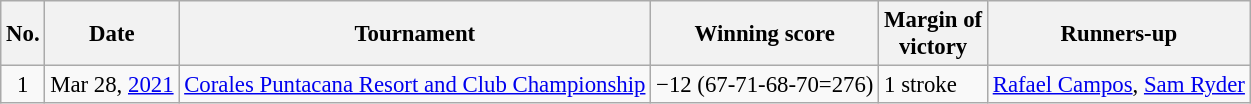<table class="wikitable" style="font-size:95%;">
<tr>
<th>No.</th>
<th>Date</th>
<th>Tournament</th>
<th>Winning score</th>
<th>Margin of<br>victory</th>
<th>Runners-up</th>
</tr>
<tr>
<td align=center>1</td>
<td align=right>Mar 28, <a href='#'>2021</a></td>
<td><a href='#'>Corales Puntacana Resort and Club Championship</a></td>
<td>−12 (67-71-68-70=276)</td>
<td>1 stroke</td>
<td> <a href='#'>Rafael Campos</a>,  <a href='#'>Sam Ryder</a></td>
</tr>
</table>
